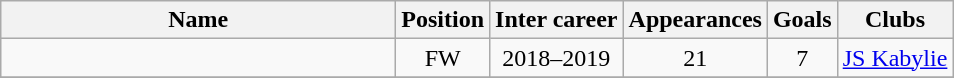<table class="wikitable sortable" style="text-align: center;">
<tr>
<th style="width:16em">Name</th>
<th>Position</th>
<th>Inter career</th>
<th>Appearances</th>
<th>Goals</th>
<th>Clubs</th>
</tr>
<tr>
<td align="left"></td>
<td>FW</td>
<td>2018–2019</td>
<td>21</td>
<td>7</td>
<td><a href='#'>JS Kabylie</a></td>
</tr>
<tr>
</tr>
</table>
